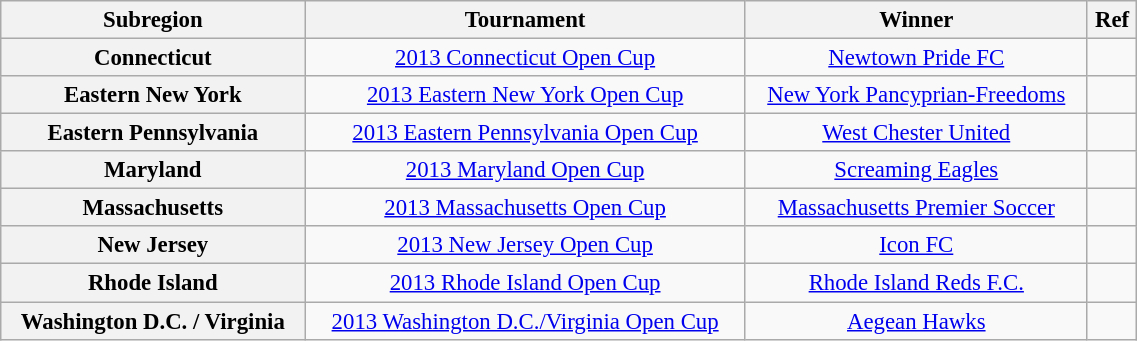<table class=wikitable style="text-align:center; font-size:95%;" width=60%>
<tr>
<th>Subregion</th>
<th>Tournament</th>
<th>Winner</th>
<th>Ref</th>
</tr>
<tr>
<th> Connecticut</th>
<td><a href='#'>2013 Connecticut Open Cup</a></td>
<td><a href='#'>Newtown Pride FC</a></td>
<td></td>
</tr>
<tr>
<th> Eastern New York</th>
<td><a href='#'>2013 Eastern New York Open Cup</a></td>
<td><a href='#'>New York Pancyprian-Freedoms</a></td>
<td></td>
</tr>
<tr>
<th> Eastern Pennsylvania</th>
<td><a href='#'>2013 Eastern Pennsylvania Open Cup</a></td>
<td><a href='#'>West Chester United</a></td>
<td></td>
</tr>
<tr>
<th> Maryland</th>
<td><a href='#'>2013 Maryland Open Cup</a></td>
<td><a href='#'>Screaming Eagles</a></td>
<td></td>
</tr>
<tr>
<th> Massachusetts</th>
<td><a href='#'>2013 Massachusetts Open Cup</a></td>
<td><a href='#'>Massachusetts Premier Soccer</a></td>
<td></td>
</tr>
<tr>
<th> New Jersey</th>
<td><a href='#'>2013 New Jersey Open Cup</a></td>
<td><a href='#'>Icon FC</a></td>
<td></td>
</tr>
<tr>
<th> Rhode Island</th>
<td><a href='#'>2013 Rhode Island Open Cup</a></td>
<td><a href='#'>Rhode Island Reds F.C.</a></td>
<td></td>
</tr>
<tr>
<th> Washington D.C. /  Virginia</th>
<td><a href='#'>2013 Washington D.C./Virginia Open Cup</a></td>
<td><a href='#'>Aegean Hawks</a></td>
<td></td>
</tr>
</table>
